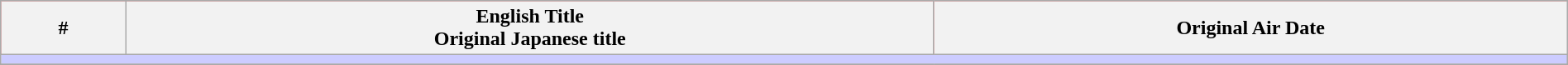<table class="wikitable" width=100%>
<tr bgcolor="#FF0000">
<th width="8%">#</th>
<th>English Title<br>Original Japanese title</th>
<th>Original Air Date</th>
</tr>
<tr>
<td colspan="8" bgcolor="#CCF"></td>
</tr>
<tr>
</tr>
</table>
